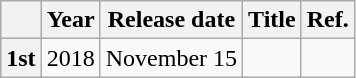<table class="wikitable">
<tr>
<th></th>
<th>Year</th>
<th>Release date</th>
<th>Title</th>
<th>Ref.</th>
</tr>
<tr>
<th>1st</th>
<td>2018</td>
<td>November 15</td>
<td></td>
<td></td>
</tr>
</table>
